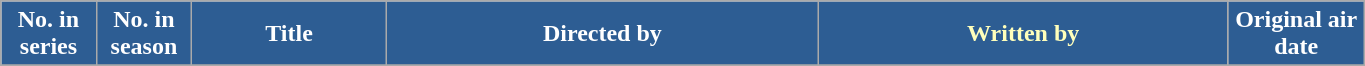<table class="wikitable plainrowheaders" style="width:72%;">
<tr>
<th scope="col"  style="background:#2d5d93; color:#FFF; width:7%;">No. in<br>series</th>
<th scope="col"  style="background:#2d5d93; color:#FFF; width:7%;">No. in<br>season</th>
<th scope="col" style="background:#2d5d93; color:#FFF;">Title</th>
<th scope="col" style="background:#2d5d93; color:#FFF;">Directed by</th>
<th scope="col" style="background:#2d5d93; color:#FFB;">Written by</th>
<th scope="col"  style="background:#2d5d93; color:#FFF; width:10%;">Original air date</th>
</tr>
<tr>
</tr>
</table>
